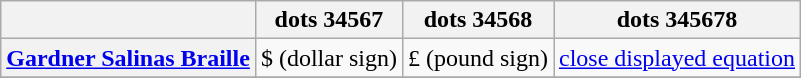<table class="wikitable">
<tr>
<th></th>
<th>dots 34567</th>
<th>dots 34568</th>
<th>dots 345678</th>
</tr>
<tr>
<th align=left><a href='#'>Gardner Salinas Braille</a></th>
<td>$ (dollar sign)</td>
<td>£ (pound sign)</td>
<td><a href='#'>close displayed equation</a></td>
</tr>
<tr>
</tr>
<tr>
</tr>
</table>
